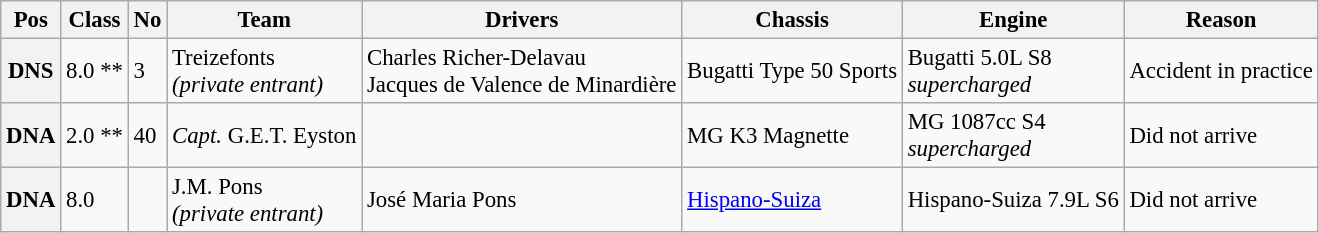<table class="wikitable" style="font-size: 95%;">
<tr>
<th>Pos</th>
<th>Class</th>
<th>No</th>
<th>Team</th>
<th>Drivers</th>
<th>Chassis</th>
<th>Engine</th>
<th>Reason</th>
</tr>
<tr>
<th>DNS</th>
<td>8.0 **</td>
<td>3</td>
<td> Treizefonts<br><em>(private entrant)</em></td>
<td> Charles Richer-Delavau<br> Jacques de Valence de Minardière</td>
<td>Bugatti Type 50 Sports</td>
<td>Bugatti 5.0L S8<br><em>supercharged</em></td>
<td>Accident in practice</td>
</tr>
<tr>
<th>DNA</th>
<td>2.0 **</td>
<td>40</td>
<td> <em>Capt.</em> G.E.T. Eyston</td>
<td></td>
<td>MG K3 Magnette</td>
<td>MG 1087cc S4<br><em>supercharged</em></td>
<td>Did not arrive</td>
</tr>
<tr>
<th>DNA</th>
<td>8.0</td>
<td></td>
<td> J.M. Pons<br><em>(private entrant)</em></td>
<td> José Maria Pons</td>
<td><a href='#'>Hispano-Suiza</a></td>
<td>Hispano-Suiza 7.9L S6</td>
<td>Did not arrive</td>
</tr>
</table>
